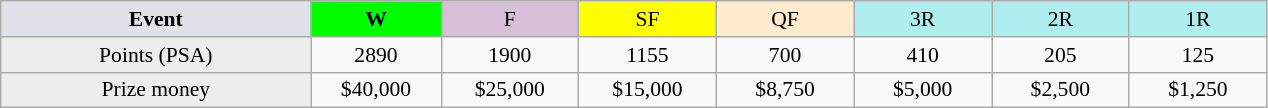<table class=wikitable style=font-size:90%;text-align:center>
<tr>
<td width=200 colspan=1 bgcolor=#dfe2e9><strong>Event</strong></td>
<td width=80 bgcolor=lime><strong>W</strong></td>
<td width=85 bgcolor=#D8BFD8>F</td>
<td width=85 bgcolor=#FFFF00>SF</td>
<td width=85 bgcolor=#ffebcd>QF</td>
<td width=85 bgcolor=#afeeee>3R</td>
<td width=85 bgcolor=#afeeee>2R</td>
<td width=85 bgcolor=#afeeee>1R</td>
</tr>
<tr>
<td bgcolor=#EDEDED>Points (PSA)</td>
<td>2890</td>
<td>1900</td>
<td>1155</td>
<td>700</td>
<td>410</td>
<td>205</td>
<td>125</td>
</tr>
<tr>
<td bgcolor=#EDEDED>Prize money</td>
<td>$40,000</td>
<td>$25,000</td>
<td>$15,000</td>
<td>$8,750</td>
<td>$5,000</td>
<td>$2,500</td>
<td>$1,250</td>
</tr>
</table>
